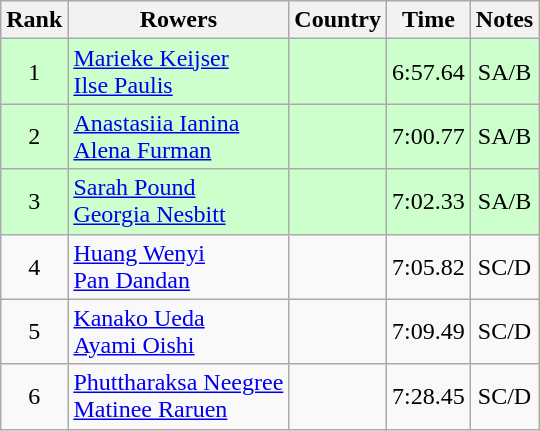<table class="wikitable" style="text-align:center">
<tr>
<th>Rank</th>
<th>Rowers</th>
<th>Country</th>
<th>Time</th>
<th>Notes</th>
</tr>
<tr bgcolor=ccffcc>
<td>1</td>
<td align="left"><a href='#'>Marieke Keijser</a><br><a href='#'>Ilse Paulis</a></td>
<td align="left"></td>
<td>6:57.64</td>
<td>SA/B</td>
</tr>
<tr bgcolor=ccffcc>
<td>2</td>
<td align="left"><a href='#'>Anastasiia Ianina</a><br><a href='#'>Alena Furman</a></td>
<td align="left"></td>
<td>7:00.77</td>
<td>SA/B</td>
</tr>
<tr bgcolor=ccffcc>
<td>3</td>
<td align="left"><a href='#'>Sarah Pound</a><br><a href='#'>Georgia Nesbitt</a></td>
<td align="left"></td>
<td>7:02.33</td>
<td>SA/B</td>
</tr>
<tr>
<td>4</td>
<td align="left"><a href='#'>Huang Wenyi</a><br><a href='#'>Pan Dandan</a></td>
<td align="left"></td>
<td>7:05.82</td>
<td>SC/D</td>
</tr>
<tr>
<td>5</td>
<td align="left"><a href='#'>Kanako Ueda</a><br><a href='#'>Ayami Oishi</a></td>
<td align="left"></td>
<td>7:09.49</td>
<td>SC/D</td>
</tr>
<tr>
<td>6</td>
<td align="left"><a href='#'>Phuttharaksa Neegree</a><br><a href='#'>Matinee Raruen</a></td>
<td align="left"></td>
<td>7:28.45</td>
<td>SC/D</td>
</tr>
</table>
